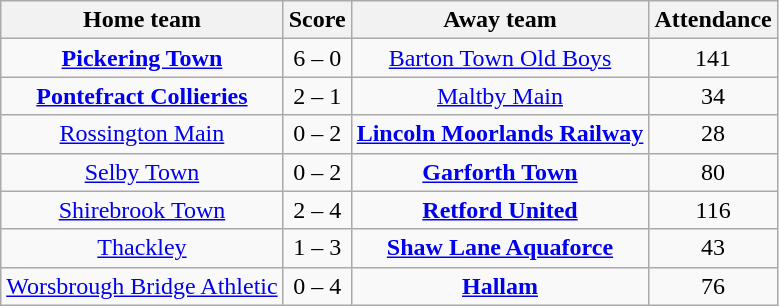<table class="wikitable" style="text-align: center">
<tr>
<th>Home team</th>
<th>Score</th>
<th>Away team</th>
<th>Attendance</th>
</tr>
<tr>
<td><strong><a href='#'>Pickering Town</a></strong></td>
<td>6 – 0</td>
<td><a href='#'>Barton Town Old Boys</a></td>
<td>141</td>
</tr>
<tr>
<td><strong><a href='#'>Pontefract Collieries</a></strong></td>
<td>2 – 1</td>
<td><a href='#'>Maltby Main</a></td>
<td>34</td>
</tr>
<tr>
<td><a href='#'>Rossington Main</a></td>
<td>0 – 2</td>
<td><strong><a href='#'>Lincoln Moorlands Railway</a></strong></td>
<td>28</td>
</tr>
<tr>
<td><a href='#'>Selby Town</a></td>
<td>0 – 2</td>
<td><strong><a href='#'>Garforth Town</a></strong></td>
<td>80</td>
</tr>
<tr>
<td><a href='#'>Shirebrook Town</a></td>
<td>2 – 4</td>
<td><strong><a href='#'>Retford United</a></strong></td>
<td>116</td>
</tr>
<tr>
<td><a href='#'>Thackley</a></td>
<td>1 – 3</td>
<td><strong><a href='#'>Shaw Lane Aquaforce</a></strong></td>
<td>43</td>
</tr>
<tr>
<td><a href='#'>Worsbrough Bridge Athletic</a></td>
<td>0 – 4</td>
<td><strong><a href='#'>Hallam</a></strong></td>
<td>76</td>
</tr>
</table>
